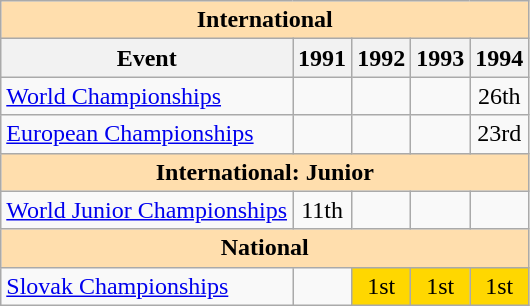<table class="wikitable" style="text-align:center">
<tr>
<th style="background-color: #ffdead; " colspan=5 align=center>International</th>
</tr>
<tr>
<th>Event</th>
<th>1991</th>
<th>1992</th>
<th>1993</th>
<th>1994</th>
</tr>
<tr>
<td align=left><a href='#'>World Championships</a></td>
<td></td>
<td></td>
<td></td>
<td>26th</td>
</tr>
<tr>
<td align=left><a href='#'>European Championships</a></td>
<td></td>
<td></td>
<td></td>
<td>23rd</td>
</tr>
<tr>
<th style="background-color: #ffdead; " colspan=5 align=center>International: Junior</th>
</tr>
<tr>
<td align=left><a href='#'>World Junior Championships</a></td>
<td>11th</td>
<td></td>
<td></td>
<td></td>
</tr>
<tr>
<th style="background-color: #ffdead; " colspan=5 align=center>National</th>
</tr>
<tr>
<td align=left><a href='#'>Slovak Championships</a></td>
<td></td>
<td bgcolor=gold>1st</td>
<td bgcolor=gold>1st</td>
<td bgcolor=gold>1st</td>
</tr>
</table>
